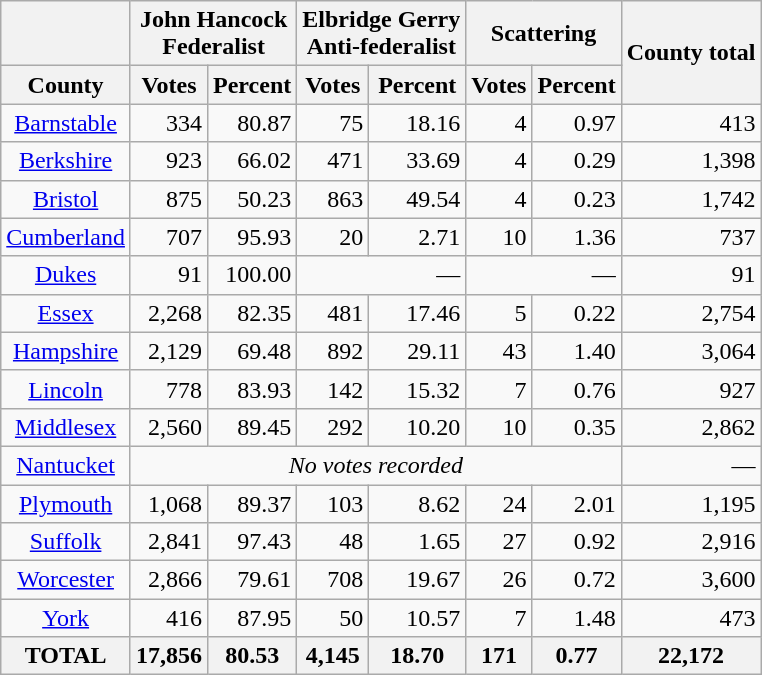<table class="wikitable sortable" style="text-align:right">
<tr>
<th></th>
<th align=center colspan=2>John Hancock<br>Federalist</th>
<th align=center colspan=2>Elbridge Gerry<br>Anti-federalist</th>
<th align=center colspan=2>Scattering</th>
<th align=center rowspan=2>County total</th>
</tr>
<tr>
<th align=center>County</th>
<th align=center>Votes</th>
<th align=center>Percent</th>
<th align=center>Votes</th>
<th align=center>Percent</th>
<th align=center>Votes</th>
<th align=center>Percent</th>
</tr>
<tr>
<td align=center><a href='#'>Barnstable</a></td>
<td align=right>334</td>
<td align=right>80.87</td>
<td align=right>75</td>
<td align=right>18.16</td>
<td align=right>4</td>
<td align=right>0.97</td>
<td align=right>413</td>
</tr>
<tr>
<td align=center><a href='#'>Berkshire</a></td>
<td align=right>923</td>
<td align=right>66.02</td>
<td align=right>471</td>
<td align=right>33.69</td>
<td align=right>4</td>
<td align=right>0.29</td>
<td align=right>1,398</td>
</tr>
<tr>
<td align=center><a href='#'>Bristol</a></td>
<td align=right>875</td>
<td align=right>50.23</td>
<td align=right>863</td>
<td align=right>49.54</td>
<td align=right>4</td>
<td align=right>0.23</td>
<td align=right>1,742</td>
</tr>
<tr>
<td align=center><a href='#'>Cumberland</a></td>
<td align=right>707</td>
<td align=right>95.93</td>
<td align=right>20</td>
<td align=right>2.71</td>
<td align=right>10</td>
<td align=right>1.36</td>
<td align=right>737</td>
</tr>
<tr>
<td align=center><a href='#'>Dukes</a></td>
<td align=right>91</td>
<td align=right>100.00</td>
<td align=right colspan=2>—</td>
<td align=right colspan=2>—</td>
<td align=right>91</td>
</tr>
<tr>
<td align=center><a href='#'>Essex</a></td>
<td align=right>2,268</td>
<td align=right>82.35</td>
<td align=right>481</td>
<td align=right>17.46</td>
<td align=right>5</td>
<td align=right>0.22</td>
<td align=right>2,754</td>
</tr>
<tr>
<td align=center><a href='#'>Hampshire</a></td>
<td align=right>2,129</td>
<td align=right>69.48</td>
<td align=right>892</td>
<td align=right>29.11</td>
<td align=right>43</td>
<td align=right>1.40</td>
<td align=right>3,064</td>
</tr>
<tr>
<td align=center><a href='#'>Lincoln</a></td>
<td align=right>778</td>
<td align=right>83.93</td>
<td align=right>142</td>
<td align=right>15.32</td>
<td align=right>7</td>
<td align=right>0.76</td>
<td align=right>927</td>
</tr>
<tr>
<td align=center><a href='#'>Middlesex</a></td>
<td align=right>2,560</td>
<td align=right>89.45</td>
<td align=right>292</td>
<td align=right>10.20</td>
<td align=right>10</td>
<td align=right>0.35</td>
<td align=right>2,862</td>
</tr>
<tr>
<td align=center><a href='#'>Nantucket</a></td>
<td align=center colspan=6><em>No votes recorded</em></td>
<td align=right>—</td>
</tr>
<tr>
<td align=center><a href='#'>Plymouth</a></td>
<td align=right>1,068</td>
<td align=right>89.37</td>
<td align=right>103</td>
<td align=right>8.62</td>
<td align=right>24</td>
<td align=right>2.01</td>
<td align=right>1,195</td>
</tr>
<tr>
<td align=center><a href='#'>Suffolk</a></td>
<td align=right>2,841</td>
<td align=right>97.43</td>
<td align=right>48</td>
<td align=right>1.65</td>
<td align=right>27</td>
<td align=right>0.92</td>
<td align=right>2,916</td>
</tr>
<tr>
<td align=center><a href='#'>Worcester</a></td>
<td align=right>2,866</td>
<td align=right>79.61</td>
<td align=right>708</td>
<td align=right>19.67</td>
<td align=right>26</td>
<td align=right>0.72</td>
<td align=right>3,600</td>
</tr>
<tr>
<td align=center><a href='#'>York</a></td>
<td align=right>416</td>
<td align=right>87.95</td>
<td align=right>50</td>
<td align=right>10.57</td>
<td align=right>7</td>
<td align=right>1.48</td>
<td align=right>473</td>
</tr>
<tr>
<th>TOTAL</th>
<th>17,856</th>
<th>80.53</th>
<th>4,145</th>
<th>18.70</th>
<th>171</th>
<th>0.77</th>
<th>22,172</th>
</tr>
</table>
